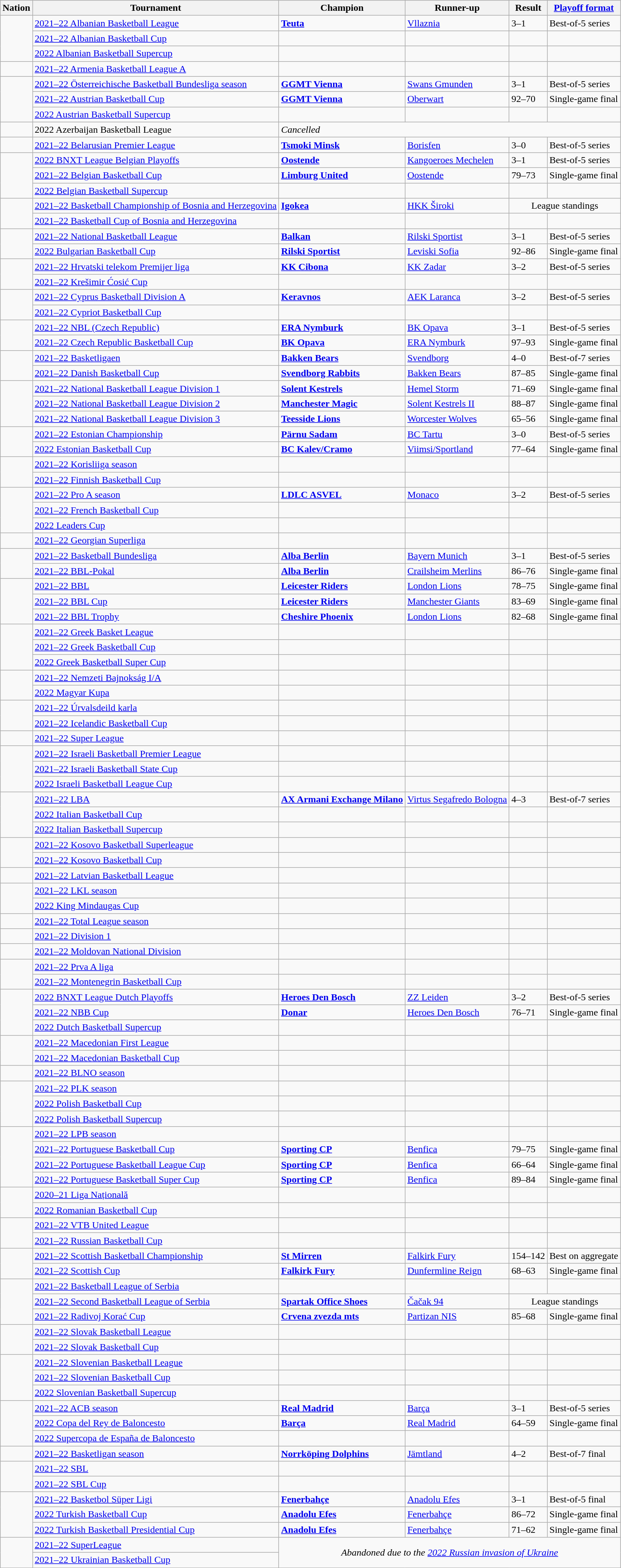<table class="wikitable">
<tr>
<th>Nation</th>
<th>Tournament</th>
<th>Champion</th>
<th>Runner-up</th>
<th>Result</th>
<th><a href='#'>Playoff format</a></th>
</tr>
<tr>
<td rowspan="3"></td>
<td><a href='#'>2021–22 Albanian Basketball League</a></td>
<td><strong><a href='#'>Teuta</a></strong></td>
<td><a href='#'>Vllaznia</a></td>
<td>3–1</td>
<td>Best-of-5 series</td>
</tr>
<tr>
<td><a href='#'>2021–22 Albanian Basketball Cup</a></td>
<td></td>
<td></td>
<td></td>
<td></td>
</tr>
<tr>
<td><a href='#'>2022 Albanian Basketball Supercup</a></td>
<td></td>
<td></td>
<td></td>
<td></td>
</tr>
<tr>
<td></td>
<td><a href='#'>2021–22 Armenia Basketball League A</a></td>
<td></td>
<td></td>
<td></td>
<td></td>
</tr>
<tr>
<td rowspan="3"></td>
<td><a href='#'>2021–22 Österreichische Basketball Bundesliga season</a></td>
<td><strong><a href='#'>GGMT Vienna</a></strong></td>
<td><a href='#'>Swans Gmunden</a></td>
<td>3–1</td>
<td>Best-of-5 series</td>
</tr>
<tr>
<td><a href='#'>2021–22 Austrian Basketball Cup</a></td>
<td><strong><a href='#'>GGMT Vienna</a></strong></td>
<td><a href='#'>Oberwart</a></td>
<td>92–70</td>
<td>Single-game final</td>
</tr>
<tr>
<td><a href='#'>2022 Austrian Basketball Supercup</a></td>
<td></td>
<td></td>
<td></td>
<td></td>
</tr>
<tr>
<td></td>
<td>2022 Azerbaijan Basketball League</td>
<td colspan=4><em>Cancelled</em></td>
</tr>
<tr>
<td></td>
<td><a href='#'>2021–22 Belarusian Premier League</a></td>
<td><strong><a href='#'>Tsmoki Minsk</a></strong></td>
<td><a href='#'>Borisfen</a></td>
<td>3–0</td>
<td>Best-of-5 series</td>
</tr>
<tr>
<td rowspan="3"></td>
<td><a href='#'>2022 BNXT League Belgian Playoffs</a></td>
<td><strong><a href='#'>Oostende</a></strong></td>
<td><a href='#'>Kangoeroes Mechelen</a></td>
<td>3–1</td>
<td>Best-of-5 series</td>
</tr>
<tr>
<td><a href='#'>2021–22 Belgian Basketball Cup</a></td>
<td><strong><a href='#'>Limburg United</a></strong></td>
<td><a href='#'>Oostende</a></td>
<td>79–73</td>
<td>Single-game final</td>
</tr>
<tr>
<td><a href='#'>2022 Belgian Basketball Supercup</a></td>
<td></td>
<td></td>
<td></td>
<td></td>
</tr>
<tr>
<td rowspan="2"></td>
<td><a href='#'>2021–22 Basketball Championship of Bosnia and Herzegovina</a></td>
<td><strong><a href='#'>Igokea</a></strong></td>
<td><a href='#'>HKK Široki</a></td>
<td colspan=2 align=center>League standings</td>
</tr>
<tr>
<td><a href='#'>2021–22 Basketball Cup of Bosnia and Herzegovina</a></td>
<td></td>
<td></td>
<td></td>
<td></td>
</tr>
<tr>
<td rowspan="2"></td>
<td><a href='#'>2021–22 National Basketball League</a></td>
<td><strong><a href='#'>Balkan</a></strong></td>
<td><a href='#'>Rilski Sportist</a></td>
<td>3–1</td>
<td>Best-of-5 series</td>
</tr>
<tr>
<td><a href='#'>2022 Bulgarian Basketball Cup</a></td>
<td><strong><a href='#'>Rilski Sportist</a></strong></td>
<td><a href='#'>Leviski Sofia</a></td>
<td>92–86</td>
<td>Single-game final</td>
</tr>
<tr>
<td rowspan="2"></td>
<td><a href='#'>2021–22 Hrvatski telekom Premijer liga</a></td>
<td><strong><a href='#'>KK Cibona</a></strong></td>
<td><a href='#'>KK Zadar</a></td>
<td>3–2</td>
<td>Best-of-5 series</td>
</tr>
<tr>
<td><a href='#'>2021–22 Krešimir Ćosić Cup</a></td>
<td></td>
<td></td>
<td></td>
<td></td>
</tr>
<tr>
<td rowspan="2"></td>
<td><a href='#'>2021–22 Cyprus Basketball Division A</a></td>
<td><strong><a href='#'>Keravnos</a></strong></td>
<td><a href='#'>AEK Laranca</a></td>
<td>3–2</td>
<td>Best-of-5 series</td>
</tr>
<tr>
<td><a href='#'>2021–22 Cypriot Basketball Cup</a></td>
<td></td>
<td></td>
<td></td>
<td></td>
</tr>
<tr>
<td rowspan="2"></td>
<td><a href='#'>2021–22 NBL (Czech Republic)</a></td>
<td><strong><a href='#'>ERA Nymburk</a></strong></td>
<td><a href='#'>BK Opava</a></td>
<td>3–1</td>
<td>Best-of-5 series</td>
</tr>
<tr>
<td><a href='#'>2021–22 Czech Republic Basketball Cup</a></td>
<td><strong><a href='#'>BK Opava</a></strong></td>
<td><a href='#'>ERA Nymburk</a></td>
<td>97–93</td>
<td>Single-game final</td>
</tr>
<tr>
<td rowspan="2"></td>
<td><a href='#'>2021–22 Basketligaen</a></td>
<td><strong><a href='#'>Bakken Bears</a></strong></td>
<td><a href='#'>Svendborg</a></td>
<td>4–0</td>
<td>Best-of-7 series</td>
</tr>
<tr>
<td><a href='#'>2021–22 Danish Basketball Cup</a></td>
<td><strong><a href='#'>Svendborg Rabbits</a></strong></td>
<td><a href='#'>Bakken Bears</a></td>
<td>87–85</td>
<td>Single-game final</td>
</tr>
<tr>
<td rowspan="3"></td>
<td><a href='#'>2021–22 National Basketball League Division 1</a></td>
<td><strong><a href='#'>Solent Kestrels</a></strong></td>
<td><a href='#'>Hemel Storm</a></td>
<td>71–69</td>
<td>Single-game final</td>
</tr>
<tr>
<td><a href='#'>2021–22 National Basketball League Division 2</a></td>
<td><strong><a href='#'>Manchester Magic</a></strong></td>
<td><a href='#'>Solent Kestrels II</a></td>
<td>88–87</td>
<td>Single-game final</td>
</tr>
<tr>
<td><a href='#'>2021–22 National Basketball League Division 3</a></td>
<td><strong><a href='#'>Teesside Lions</a></strong></td>
<td><a href='#'>Worcester Wolves</a></td>
<td>65–56</td>
<td>Single-game final</td>
</tr>
<tr>
<td rowspan="2"></td>
<td><a href='#'>2021–22 Estonian Championship</a></td>
<td><strong><a href='#'>Pärnu Sadam</a></strong></td>
<td><a href='#'>BC Tartu</a></td>
<td>3–0</td>
<td>Best-of-5 series</td>
</tr>
<tr>
<td><a href='#'>2022 Estonian Basketball Cup</a></td>
<td><strong><a href='#'>BC Kalev/Cramo</a></strong></td>
<td><a href='#'>Viimsi/Sportland</a></td>
<td>77–64</td>
<td>Single-game final</td>
</tr>
<tr>
<td rowspan="2"></td>
<td><a href='#'>2021–22 Korisliiga season</a></td>
<td></td>
<td></td>
<td></td>
<td></td>
</tr>
<tr>
<td><a href='#'>2021–22 Finnish Basketball Cup</a></td>
<td></td>
<td></td>
<td></td>
<td></td>
</tr>
<tr>
<td rowspan="3"></td>
<td><a href='#'>2021–22 Pro A season</a></td>
<td><strong><a href='#'>LDLC ASVEL</a></strong></td>
<td><a href='#'>Monaco</a></td>
<td>3–2</td>
<td>Best-of-5 series</td>
</tr>
<tr>
<td><a href='#'>2021–22 French Basketball Cup</a></td>
<td></td>
<td></td>
<td></td>
<td></td>
</tr>
<tr>
<td><a href='#'>2022 Leaders Cup</a></td>
<td></td>
<td></td>
<td></td>
<td></td>
</tr>
<tr>
<td></td>
<td><a href='#'>2021–22 Georgian Superliga</a></td>
<td></td>
<td></td>
<td></td>
<td></td>
</tr>
<tr>
<td rowspan="2"></td>
<td><a href='#'>2021–22 Basketball Bundesliga</a></td>
<td><strong><a href='#'>Alba Berlin</a></strong></td>
<td><a href='#'>Bayern Munich</a></td>
<td>3–1</td>
<td>Best-of-5 series</td>
</tr>
<tr>
<td><a href='#'>2021–22 BBL-Pokal</a></td>
<td><strong><a href='#'>Alba Berlin</a></strong></td>
<td><a href='#'>Crailsheim Merlins</a></td>
<td>86–76</td>
<td>Single-game final</td>
</tr>
<tr>
<td rowspan="3"></td>
<td><a href='#'>2021–22 BBL</a></td>
<td><strong><a href='#'>Leicester Riders</a></strong></td>
<td><a href='#'>London Lions</a></td>
<td>78–75</td>
<td>Single-game final</td>
</tr>
<tr>
<td><a href='#'>2021–22 BBL Cup</a></td>
<td><strong><a href='#'>Leicester Riders</a></strong></td>
<td><a href='#'>Manchester Giants</a></td>
<td>83–69</td>
<td>Single-game final</td>
</tr>
<tr>
<td><a href='#'>2021–22 BBL Trophy</a></td>
<td><strong><a href='#'>Cheshire Phoenix</a></strong></td>
<td><a href='#'>London Lions</a></td>
<td>82–68</td>
<td>Single-game final</td>
</tr>
<tr>
<td rowspan="3"></td>
<td><a href='#'>2021–22 Greek Basket League</a></td>
<td></td>
<td></td>
<td></td>
<td></td>
</tr>
<tr>
<td><a href='#'>2021–22 Greek Basketball Cup</a></td>
<td></td>
<td></td>
<td></td>
<td></td>
</tr>
<tr>
<td><a href='#'>2022 Greek Basketball Super Cup</a></td>
<td></td>
<td></td>
<td></td>
<td></td>
</tr>
<tr>
<td rowspan="2"></td>
<td><a href='#'>2021–22 Nemzeti Bajnokság I/A</a></td>
<td></td>
<td></td>
<td></td>
<td></td>
</tr>
<tr>
<td><a href='#'>2022 Magyar Kupa</a></td>
<td></td>
<td></td>
<td></td>
<td></td>
</tr>
<tr>
<td rowspan="2"></td>
<td><a href='#'>2021–22 Úrvalsdeild karla</a></td>
<td></td>
<td></td>
<td></td>
<td></td>
</tr>
<tr>
<td><a href='#'>2021–22 Icelandic Basketball Cup</a></td>
<td></td>
<td></td>
<td></td>
<td></td>
</tr>
<tr>
<td></td>
<td><a href='#'>2021–22 Super League</a></td>
<td></td>
<td></td>
<td></td>
<td></td>
</tr>
<tr>
<td rowspan="3"></td>
<td><a href='#'>2021–22 Israeli Basketball Premier League</a></td>
<td></td>
<td></td>
<td></td>
<td></td>
</tr>
<tr>
<td><a href='#'>2021–22 Israeli Basketball State Cup</a></td>
<td></td>
<td></td>
<td></td>
<td></td>
</tr>
<tr>
<td><a href='#'>2022 Israeli Basketball League Cup</a></td>
<td></td>
<td></td>
<td></td>
<td></td>
</tr>
<tr>
<td rowspan="3"></td>
<td><a href='#'>2021–22 LBA</a></td>
<td><strong><a href='#'>AX Armani Exchange Milano</a></strong></td>
<td><a href='#'>Virtus Segafredo Bologna</a></td>
<td>4–3</td>
<td>Best-of-7 series</td>
</tr>
<tr>
<td><a href='#'>2022 Italian Basketball Cup</a></td>
<td></td>
<td></td>
<td></td>
<td></td>
</tr>
<tr>
<td><a href='#'>2022 Italian Basketball Supercup</a></td>
<td></td>
<td></td>
<td></td>
<td></td>
</tr>
<tr>
<td rowspan="2"></td>
<td><a href='#'>2021–22 Kosovo Basketball Superleague</a></td>
<td></td>
<td></td>
<td></td>
<td></td>
</tr>
<tr>
<td><a href='#'>2021–22 Kosovo Basketball Cup</a></td>
<td></td>
<td></td>
<td></td>
<td></td>
</tr>
<tr>
<td></td>
<td><a href='#'>2021–22 Latvian Basketball League</a></td>
<td></td>
<td></td>
<td></td>
<td></td>
</tr>
<tr>
<td rowspan="2"></td>
<td><a href='#'>2021–22 LKL season</a></td>
<td></td>
<td></td>
<td></td>
<td></td>
</tr>
<tr>
<td><a href='#'>2022 King Mindaugas Cup</a></td>
<td></td>
<td></td>
<td></td>
<td></td>
</tr>
<tr>
<td></td>
<td><a href='#'>2021–22 Total League season</a></td>
<td></td>
<td></td>
<td></td>
<td></td>
</tr>
<tr>
<td></td>
<td><a href='#'>2021–22 Division 1</a></td>
<td></td>
<td></td>
<td></td>
<td></td>
</tr>
<tr>
<td></td>
<td><a href='#'>2021–22 Moldovan National Division</a></td>
<td></td>
<td></td>
<td></td>
<td></td>
</tr>
<tr>
<td rowspan="2"></td>
<td><a href='#'>2021–22 Prva A liga</a></td>
<td></td>
<td></td>
<td></td>
<td></td>
</tr>
<tr>
<td><a href='#'>2021–22 Montenegrin Basketball Cup</a></td>
<td></td>
<td></td>
<td></td>
<td></td>
</tr>
<tr>
<td rowspan="3"></td>
<td><a href='#'>2022 BNXT League Dutch Playoffs</a></td>
<td><strong><a href='#'>Heroes Den Bosch</a></strong></td>
<td><a href='#'>ZZ Leiden</a></td>
<td>3–2</td>
<td>Best-of-5 series</td>
</tr>
<tr>
<td><a href='#'>2021–22 NBB Cup</a></td>
<td><a href='#'><strong>Donar</strong></a></td>
<td><a href='#'>Heroes Den Bosch</a></td>
<td>76–71</td>
<td>Single-game final</td>
</tr>
<tr>
<td><a href='#'>2022 Dutch Basketball Supercup</a></td>
<td></td>
<td></td>
<td></td>
<td></td>
</tr>
<tr>
<td rowspan="2"></td>
<td><a href='#'>2021–22 Macedonian First League</a></td>
<td></td>
<td></td>
<td></td>
<td></td>
</tr>
<tr>
<td><a href='#'>2021–22 Macedonian Basketball Cup</a></td>
<td></td>
<td></td>
<td></td>
<td></td>
</tr>
<tr>
<td></td>
<td><a href='#'>2021–22 BLNO season</a></td>
<td></td>
<td></td>
<td></td>
<td></td>
</tr>
<tr>
<td rowspan="3"></td>
<td><a href='#'>2021–22 PLK season</a></td>
<td></td>
<td></td>
<td></td>
<td></td>
</tr>
<tr>
<td><a href='#'>2022 Polish Basketball Cup</a></td>
<td></td>
<td></td>
<td></td>
<td></td>
</tr>
<tr>
<td><a href='#'>2022 Polish Basketball Supercup</a></td>
<td></td>
<td></td>
<td></td>
<td></td>
</tr>
<tr>
<td rowspan="4"></td>
<td><a href='#'>2021–22 LPB season</a></td>
<td></td>
<td></td>
<td></td>
<td></td>
</tr>
<tr>
<td><a href='#'>2021–22 Portuguese Basketball Cup</a></td>
<td><strong><a href='#'>Sporting CP</a></strong></td>
<td><a href='#'>Benfica</a></td>
<td>79–75</td>
<td>Single-game final</td>
</tr>
<tr>
<td><a href='#'>2021–22 Portuguese Basketball League Cup</a></td>
<td><strong><a href='#'>Sporting CP</a></strong></td>
<td><a href='#'>Benfica</a></td>
<td>66–64</td>
<td>Single-game final</td>
</tr>
<tr>
<td><a href='#'>2021–22 Portuguese Basketball Super Cup</a></td>
<td><strong><a href='#'>Sporting CP</a></strong></td>
<td><a href='#'>Benfica</a></td>
<td>89–84</td>
<td>Single-game final</td>
</tr>
<tr>
<td rowspan="2"></td>
<td><a href='#'>2020–21 Liga Națională</a></td>
<td></td>
<td></td>
<td></td>
<td></td>
</tr>
<tr>
<td><a href='#'>2022 Romanian Basketball Cup</a></td>
<td></td>
<td></td>
<td></td>
<td></td>
</tr>
<tr>
<td rowspan="2"></td>
<td><a href='#'>2021–22 VTB United League</a></td>
<td></td>
<td></td>
<td></td>
<td></td>
</tr>
<tr>
<td><a href='#'>2021–22 Russian Basketball Cup</a></td>
<td></td>
<td></td>
<td></td>
<td></td>
</tr>
<tr>
<td rowspan="2"></td>
<td><a href='#'>2021–22 Scottish Basketball Championship</a></td>
<td><a href='#'><strong>St Mirren</strong></a></td>
<td><a href='#'>Falkirk Fury</a></td>
<td>154–142</td>
<td>Best on aggregate</td>
</tr>
<tr>
<td><a href='#'>2021–22 Scottish Cup</a></td>
<td><a href='#'><strong>Falkirk Fury</strong></a></td>
<td><a href='#'>Dunfermline Reign</a></td>
<td>68–63</td>
<td>Single-game final</td>
</tr>
<tr>
<td rowspan="3"></td>
<td><a href='#'>2021–22 Basketball League of Serbia</a></td>
<td></td>
<td></td>
<td></td>
<td></td>
</tr>
<tr>
<td><a href='#'>2021–22 Second Basketball League of Serbia</a></td>
<td><strong><a href='#'>Spartak Office Shoes</a></strong></td>
<td><a href='#'>Čačak 94</a></td>
<td colspan=2 align=center>League standings</td>
</tr>
<tr>
<td><a href='#'>2021–22 Radivoj Korać Cup</a></td>
<td><strong><a href='#'>Crvena zvezda mts</a></strong></td>
<td><a href='#'>Partizan NIS</a></td>
<td>85–68</td>
<td>Single-game final</td>
</tr>
<tr>
<td rowspan="2"></td>
<td><a href='#'>2021–22 Slovak Basketball League</a></td>
<td></td>
<td></td>
<td></td>
<td></td>
</tr>
<tr>
<td><a href='#'>2021–22 Slovak Basketball Cup</a></td>
<td></td>
<td></td>
<td></td>
<td></td>
</tr>
<tr>
<td rowspan="3"></td>
<td><a href='#'>2021–22 Slovenian Basketball League</a></td>
<td></td>
<td></td>
<td></td>
<td></td>
</tr>
<tr>
<td><a href='#'>2021–22 Slovenian Basketball Cup</a></td>
<td></td>
<td></td>
<td></td>
<td></td>
</tr>
<tr>
<td><a href='#'>2022 Slovenian Basketball Supercup</a></td>
<td></td>
<td></td>
<td></td>
<td></td>
</tr>
<tr>
<td rowspan="3"></td>
<td><a href='#'>2021–22 ACB season</a></td>
<td><strong><a href='#'>Real Madrid</a></strong></td>
<td><a href='#'>Barça</a></td>
<td>3–1</td>
<td>Best-of-5 series</td>
</tr>
<tr>
<td><a href='#'>2022 Copa del Rey de Baloncesto</a></td>
<td><strong><a href='#'>Barça</a></strong></td>
<td><a href='#'>Real Madrid</a></td>
<td>64–59</td>
<td>Single-game final</td>
</tr>
<tr>
<td><a href='#'>2022 Supercopa de España de Baloncesto</a></td>
<td></td>
<td></td>
<td></td>
<td></td>
</tr>
<tr>
<td></td>
<td><a href='#'>2021–22 Basketligan season</a></td>
<td><strong><a href='#'>Norrköping Dolphins</a></strong></td>
<td><a href='#'>Jämtland</a></td>
<td>4–2</td>
<td>Best-of-7 final</td>
</tr>
<tr>
<td rowspan="2"></td>
<td><a href='#'>2021–22 SBL</a></td>
<td></td>
<td></td>
<td></td>
<td></td>
</tr>
<tr>
<td><a href='#'>2021–22 SBL Cup</a></td>
<td></td>
<td></td>
<td></td>
<td></td>
</tr>
<tr>
<td rowspan="3"></td>
<td><a href='#'>2021–22 Basketbol Süper Ligi</a></td>
<td><strong><a href='#'>Fenerbahçe</a></strong></td>
<td><a href='#'>Anadolu Efes</a></td>
<td>3–1</td>
<td>Best-of-5 final</td>
</tr>
<tr>
<td><a href='#'>2022 Turkish Basketball Cup</a></td>
<td><strong><a href='#'>Anadolu Efes</a></strong></td>
<td><a href='#'>Fenerbahçe</a></td>
<td>86–72</td>
<td>Single-game final</td>
</tr>
<tr>
<td><a href='#'>2022 Turkish Basketball Presidential Cup</a></td>
<td><strong><a href='#'>Anadolu Efes</a></strong></td>
<td><a href='#'>Fenerbahçe</a></td>
<td>71–62</td>
<td>Single-game final</td>
</tr>
<tr>
<td rowspan=2></td>
<td><a href='#'>2021–22 SuperLeague</a></td>
<td rowspan=2 colspan=4 align=center><em>Abandoned due to the <a href='#'>2022 Russian invasion of Ukraine</a></em></td>
</tr>
<tr>
<td><a href='#'>2021–22 Ukrainian Basketball Cup</a></td>
</tr>
</table>
